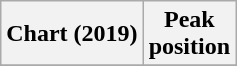<table class="wikitable sortable plainrowheaders">
<tr>
<th>Chart (2019)</th>
<th>Peak<br>position</th>
</tr>
<tr>
</tr>
</table>
